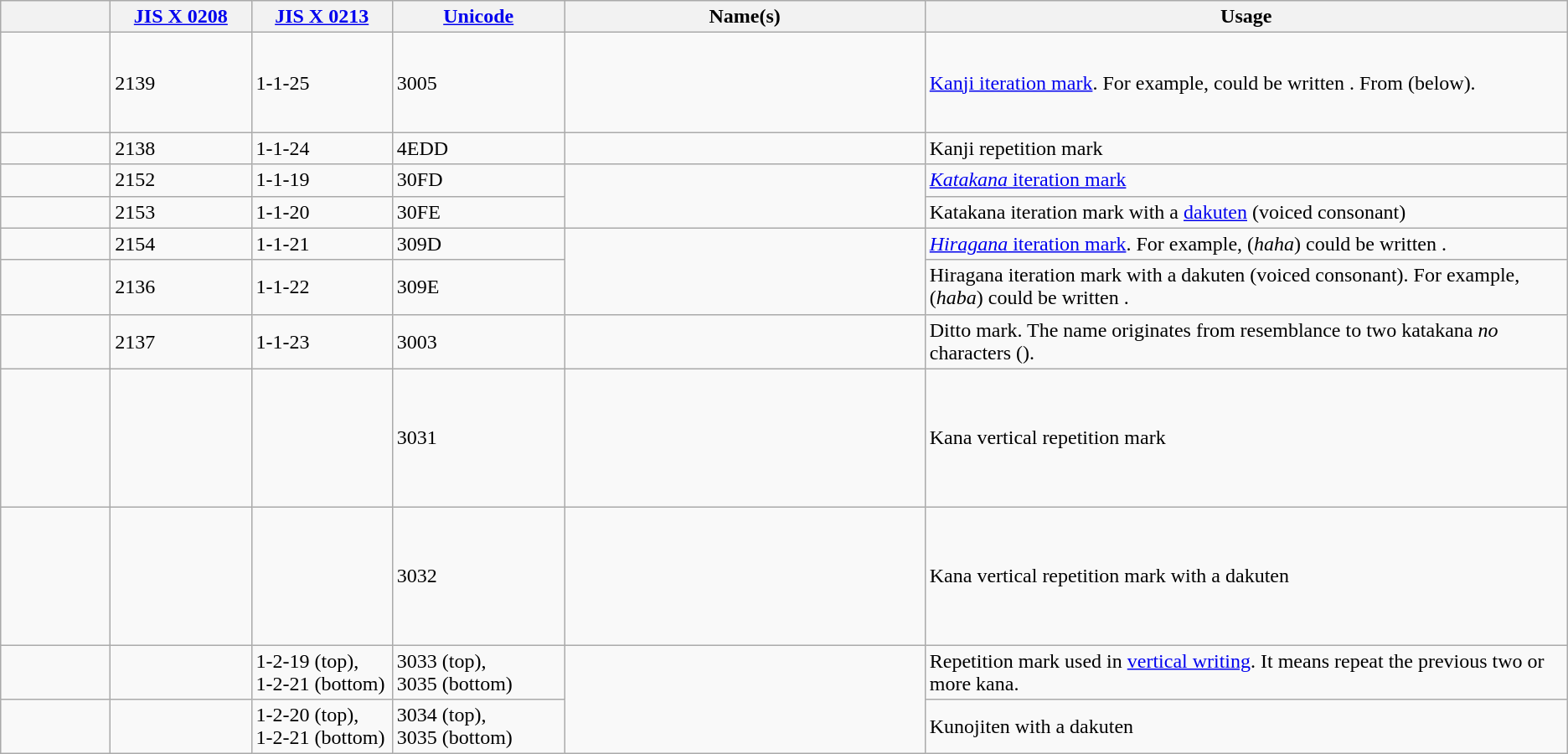<table class="wikitable">
<tr>
<th style="width:7%"></th>
<th style="width:9%"><a href='#'>JIS X 0208</a></th>
<th style="width:9%"><a href='#'>JIS X 0213</a></th>
<th style="width:11%"><a href='#'>Unicode</a></th>
<th style="width:23%">Name(s)</th>
<th style="width:41%">Usage</th>
</tr>
<tr>
<td style="font-size: 2em;"></td>
<td>2139</td>
<td>1-1-25</td>
<td>3005</td>
<td><br><br>
<br>
<br>
</td>
<td><a href='#'>Kanji iteration mark</a>. For example,  could be written . From  (below).</td>
</tr>
<tr>
<td style="font-size: 2em;"></td>
<td>2138</td>
<td>1-1-24</td>
<td>4EDD</td>
<td><br></td>
<td>Kanji repetition mark</td>
</tr>
<tr>
<td style="font-size: 2em;"></td>
<td>2152</td>
<td>1-1-19</td>
<td>30FD</td>
<td rowspan="2"><br><br>
</td>
<td><a href='#'><em>Katakana</em> iteration mark</a></td>
</tr>
<tr>
<td style="font-size: 2em;"></td>
<td>2153</td>
<td>1-1-20</td>
<td>30FE</td>
<td>Katakana iteration mark with a <a href='#'>dakuten</a> (voiced consonant)</td>
</tr>
<tr>
<td style="font-size: 2em;"></td>
<td>2154</td>
<td>1-1-21</td>
<td>309D</td>
<td rowspan="2"><br><br>
</td>
<td><a href='#'><em>Hiragana</em> iteration mark</a>. For example,  (<em>haha</em>) could be written .</td>
</tr>
<tr>
<td style="font-size: 2em;"></td>
<td>2136</td>
<td>1-1-22</td>
<td>309E</td>
<td>Hiragana iteration mark with a dakuten (voiced consonant). For example,  (<em>haba</em>) could be written .</td>
</tr>
<tr>
<td style="font-size: 2em;"></td>
<td>2137</td>
<td>1-1-23</td>
<td>3003</td>
<td><br></td>
<td>Ditto mark. The name originates from resemblance to two katakana <em>no</em> characters ().</td>
</tr>
<tr>
<td style="font-size: 2em; height: 3em;"></td>
<td></td>
<td></td>
<td>3031</td>
<td></td>
<td>Kana vertical repetition mark</td>
</tr>
<tr>
<td style="font-size: 2em; height: 3em;"></td>
<td></td>
<td></td>
<td>3032</td>
<td></td>
<td>Kana vertical repetition mark with a dakuten</td>
</tr>
<tr>
<td style="font-size: 2em;"></td>
<td></td>
<td>1-2-19 (top),<br> 1-2-21 (bottom)</td>
<td>3033 (top),<br> 3035 (bottom)</td>
<td rowspan="2"></td>
<td>Repetition mark used in <a href='#'>vertical writing</a>. It means repeat the previous two or more kana.</td>
</tr>
<tr>
<td style="font-size: 2em;"></td>
<td></td>
<td>1-2-20 (top),<br> 1-2-21 (bottom)</td>
<td>3034 (top),<br> 3035 (bottom)</td>
<td>Kunojiten with a dakuten</td>
</tr>
</table>
